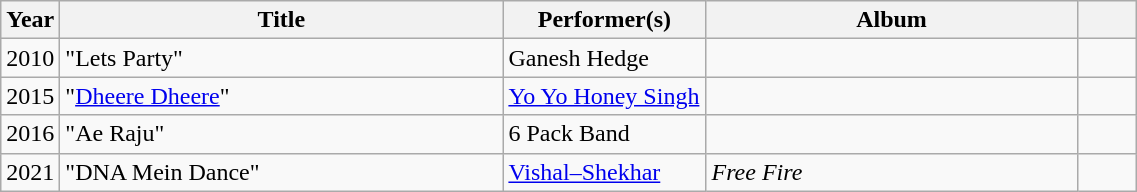<table class="wikitable plainrowheaders sortable" style="text-align: left;">
<tr>
<th scope="col" style="width: 2em;">Year</th>
<th scope="col" style="width: 18em;">Title</th>
<th scope="col" style="width: 8em;">Performer(s)</th>
<th scope="col" style="width: 15em;">Album</th>
<th scope="col" style="width: 2em;" class="unsortable"></th>
</tr>
<tr>
<td>2010</td>
<td>"Lets Party"</td>
<td>Ganesh Hedge</td>
<td></td>
<td style="text-align: center;"></td>
</tr>
<tr>
<td>2015</td>
<td>"<a href='#'>Dheere Dheere</a>"</td>
<td><a href='#'>Yo Yo Honey Singh</a></td>
<td></td>
<td style="text-align: center;"></td>
</tr>
<tr>
<td>2016</td>
<td>"Ae Raju"</td>
<td>6 Pack Band</td>
<td></td>
<td style="text-align: center;"></td>
</tr>
<tr>
<td>2021</td>
<td>"DNA Mein Dance"</td>
<td><a href='#'>Vishal–Shekhar</a></td>
<td><em>Free Fire</em></td>
<td style="text-align: center;"></td>
</tr>
</table>
